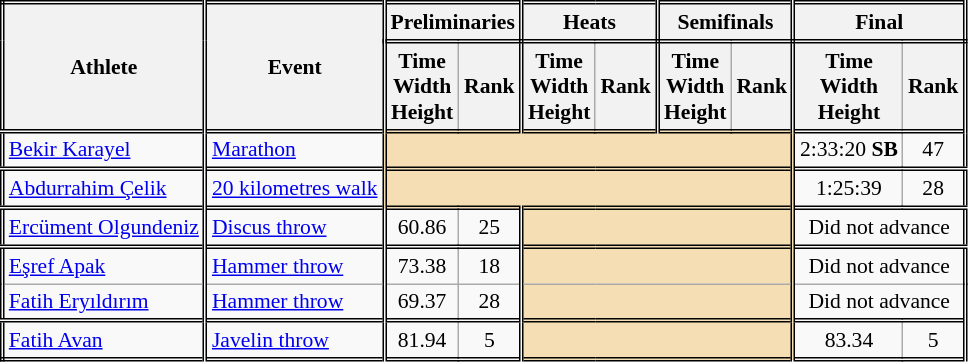<table class=wikitable style="font-size:90%; border: double;">
<tr>
<th rowspan="2" style="border-right:double">Athlete</th>
<th rowspan="2" style="border-right:double">Event</th>
<th colspan="2" style="border-right:double; border-bottom:double;">Preliminaries</th>
<th colspan="2" style="border-right:double; border-bottom:double;">Heats</th>
<th colspan="2" style="border-right:double; border-bottom:double;">Semifinals</th>
<th colspan="2" style="border-right:double; border-bottom:double;">Final</th>
</tr>
<tr>
<th>Time<br>Width<br>Height</th>
<th style="border-right:double">Rank</th>
<th>Time<br>Width<br>Height</th>
<th style="border-right:double">Rank</th>
<th>Time<br>Width<br>Height</th>
<th style="border-right:double">Rank</th>
<th>Time<br>Width<br>Height</th>
<th style="border-right:double">Rank</th>
</tr>
<tr style="border-top: double;">
<td style="border-right:double"><a href='#'>Bekir Karayel</a></td>
<td style="border-right:double"><a href='#'>Marathon</a></td>
<td style="border-right:double" colspan= 6 bgcolor="wheat"></td>
<td align=center>2:33:20 <strong>SB</strong></td>
<td align=center>47</td>
</tr>
<tr style="border-top: double;">
<td style="border-right:double"><a href='#'>Abdurrahim Çelik</a></td>
<td style="border-right:double"><a href='#'>20 kilometres walk</a></td>
<td style="border-right:double" colspan= 6 bgcolor="wheat"></td>
<td align=center>1:25:39</td>
<td align=center>28</td>
</tr>
<tr style="border-top: double;">
<td style="border-right:double"><a href='#'>Ercüment Olgundeniz</a></td>
<td style="border-right:double"><a href='#'>Discus throw</a></td>
<td align=center>60.86</td>
<td align=center style="border-right:double">25</td>
<td style="border-right:double" colspan= 4 bgcolor="wheat"></td>
<td colspan="2" align=center>Did not advance</td>
</tr>
<tr style="border-top: double;">
<td style="border-right:double"><a href='#'>Eşref Apak</a></td>
<td style="border-right:double"><a href='#'>Hammer throw</a></td>
<td align=center>73.38</td>
<td align=center style="border-right:double">18</td>
<td style="border-right:double" colspan= 4 bgcolor="wheat"></td>
<td colspan="2" align=center>Did not advance</td>
</tr>
<tr>
<td style="border-right:double"><a href='#'>Fatih Eryıldırım</a></td>
<td style="border-right:double"><a href='#'>Hammer throw</a></td>
<td align=center>69.37</td>
<td align=center style="border-right:double">28</td>
<td style="border-right:double" colspan= 4 bgcolor="wheat"></td>
<td colspan="2" align=center>Did not advance</td>
</tr>
<tr style="border-top: double;">
<td style="border-right:double"><a href='#'>Fatih Avan</a></td>
<td style="border-right:double"><a href='#'>Javelin throw</a></td>
<td align=center>81.94</td>
<td align=center style="border-right:double">5</td>
<td style="border-right:double" colspan= 4 bgcolor="wheat"></td>
<td align=center>83.34</td>
<td align=center style="border-right:double">5</td>
</tr>
</table>
